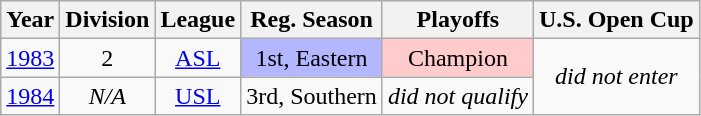<table class="wikitable" style="text-align:center">
<tr>
<th>Year</th>
<th>Division</th>
<th>League</th>
<th>Reg. Season</th>
<th>Playoffs</th>
<th>U.S. Open Cup</th>
</tr>
<tr>
<td><a href='#'>1983</a></td>
<td>2</td>
<td><a href='#'>ASL</a></td>
<td bgcolor="B3B7FF">1st, Eastern</td>
<td bgcolor="ffcbcb">Champion</td>
<td rowspan=2><em>did not enter</em></td>
</tr>
<tr>
<td><a href='#'>1984</a></td>
<td><em>N/A</em></td>
<td><a href='#'>USL</a></td>
<td>3rd, Southern</td>
<td><em>did not qualify</em></td>
</tr>
</table>
